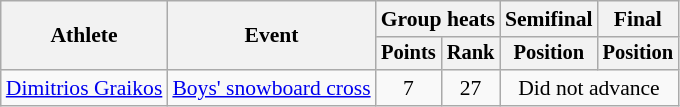<table class="wikitable" style="font-size:90%">
<tr>
<th rowspan="2">Athlete</th>
<th rowspan="2">Event</th>
<th colspan=2>Group heats</th>
<th>Semifinal</th>
<th>Final</th>
</tr>
<tr style="font-size:95%">
<th>Points</th>
<th>Rank</th>
<th>Position</th>
<th>Position</th>
</tr>
<tr align=center>
<td align=left><a href='#'>Dimitrios Graikos</a></td>
<td align=left><a href='#'>Boys' snowboard cross</a></td>
<td>7</td>
<td>27</td>
<td colspan=2>Did not advance</td>
</tr>
</table>
